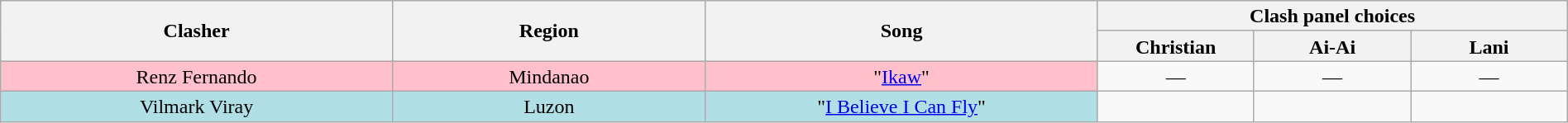<table class="wikitable" style="text-align:center; line-height:17px; width:100%;">
<tr>
<th rowspan="2" width="25%">Clasher</th>
<th rowspan="2">Region</th>
<th rowspan="2" width="25%">Song</th>
<th colspan="3" width="30%">Clash panel choices</th>
</tr>
<tr>
<th width="10%">Christian</th>
<th width="10%">Ai-Ai</th>
<th width="10%">Lani</th>
</tr>
<tr>
<td style="background:pink;">Renz Fernando</td>
<td style="background:pink;">Mindanao</td>
<td style="background:pink;">"<a href='#'>Ikaw</a>"</td>
<td>—</td>
<td>—</td>
<td>—</td>
</tr>
<tr>
<td style="background:#b0e0e6;">Vilmark Viray</td>
<td style="background:#b0e0e6;">Luzon</td>
<td style="background:#b0e0e6;">"<a href='#'>I Believe I Can Fly</a>"</td>
<td><strong></strong></td>
<td><strong></strong></td>
<td><strong></strong></td>
</tr>
</table>
